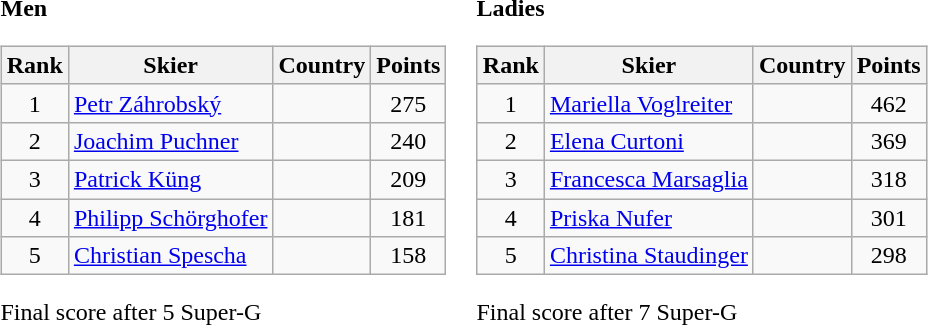<table>
<tr>
<td><br><strong>Men</strong><table class="wikitable">
<tr class="backgroundcolor5">
<th>Rank</th>
<th>Skier</th>
<th>Country</th>
<th>Points</th>
</tr>
<tr>
<td align="center">1</td>
<td><a href='#'>Petr Záhrobský</a></td>
<td></td>
<td align="center">275</td>
</tr>
<tr>
<td align="center">2</td>
<td><a href='#'>Joachim Puchner</a></td>
<td></td>
<td align="center">240</td>
</tr>
<tr>
<td align="center">3</td>
<td><a href='#'>Patrick Küng</a></td>
<td></td>
<td align="center">209</td>
</tr>
<tr>
<td align="center">4</td>
<td><a href='#'>Philipp Schörghofer</a></td>
<td></td>
<td align="center">181</td>
</tr>
<tr>
<td align="center">5</td>
<td><a href='#'>Christian Spescha</a></td>
<td></td>
<td align="center">158</td>
</tr>
</table>
Final score after 5 Super-G</td>
<td valign="top"><br><strong>Ladies</strong><table class="wikitable">
<tr class="backgroundcolor5">
<th>Rank</th>
<th>Skier</th>
<th>Country</th>
<th>Points</th>
</tr>
<tr>
<td align="center">1</td>
<td><a href='#'>Mariella Voglreiter</a></td>
<td></td>
<td align="center">462</td>
</tr>
<tr>
<td align="center">2</td>
<td><a href='#'>Elena Curtoni</a></td>
<td></td>
<td align="center">369</td>
</tr>
<tr>
<td align="center">3</td>
<td><a href='#'>Francesca Marsaglia</a></td>
<td></td>
<td align="center">318</td>
</tr>
<tr>
<td align="center">4</td>
<td><a href='#'>Priska Nufer</a></td>
<td></td>
<td align="center">301</td>
</tr>
<tr>
<td align="center">5</td>
<td><a href='#'>Christina Staudinger</a></td>
<td></td>
<td align="center">298</td>
</tr>
</table>
Final score after 7 Super-G</td>
</tr>
</table>
